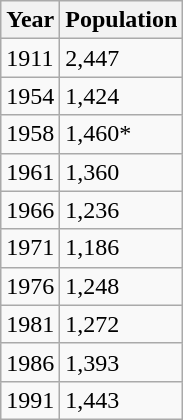<table class="wikitable">
<tr>
<th>Year</th>
<th>Population</th>
</tr>
<tr>
<td>1911</td>
<td>2,447</td>
</tr>
<tr>
<td>1954</td>
<td>1,424</td>
</tr>
<tr>
<td>1958</td>
<td>1,460*</td>
</tr>
<tr>
<td>1961</td>
<td>1,360</td>
</tr>
<tr>
<td>1966</td>
<td>1,236</td>
</tr>
<tr>
<td>1971</td>
<td>1,186</td>
</tr>
<tr>
<td>1976</td>
<td>1,248</td>
</tr>
<tr>
<td>1981</td>
<td>1,272</td>
</tr>
<tr>
<td>1986</td>
<td>1,393</td>
</tr>
<tr>
<td>1991</td>
<td>1,443</td>
</tr>
</table>
